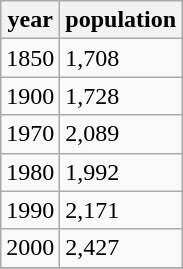<table class="wikitable">
<tr>
<th>year</th>
<th>population</th>
</tr>
<tr>
<td>1850</td>
<td>1,708</td>
</tr>
<tr>
<td>1900</td>
<td>1,728</td>
</tr>
<tr>
<td>1970</td>
<td>2,089</td>
</tr>
<tr>
<td>1980</td>
<td>1,992</td>
</tr>
<tr>
<td>1990</td>
<td>2,171</td>
</tr>
<tr>
<td>2000</td>
<td>2,427</td>
</tr>
<tr>
</tr>
</table>
